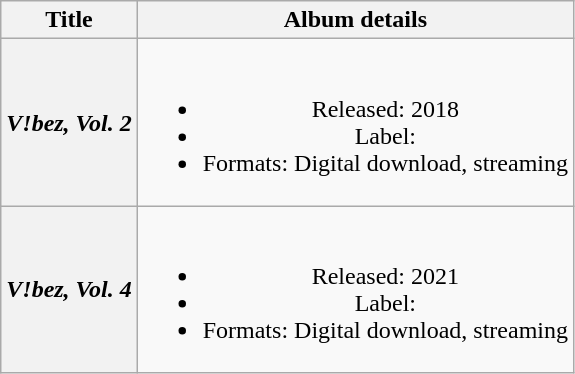<table class="wikitable plainrowheaders" style="text-align:center;">
<tr>
<th scope="col" rowspan="1">Title</th>
<th scope="col" rowspan="1">Album details</th>
</tr>
<tr>
<th scope="row"><em>V!bez, Vol. 2</em></th>
<td><br><ul><li>Released: 2018</li><li>Label:</li><li>Formats: Digital download, streaming</li></ul></td>
</tr>
<tr>
<th scope="row"><em>V!bez, Vol. 4</em></th>
<td><br><ul><li>Released: 2021</li><li>Label:</li><li>Formats: Digital download, streaming</li></ul></td>
</tr>
</table>
